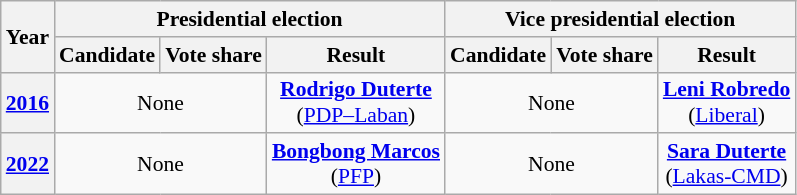<table class="wikitable" style="text-align:center; font-size:90%">
<tr>
<th rowspan=2>Year</th>
<th colspan=3>Presidential election</th>
<th colspan=3>Vice presidential election</th>
</tr>
<tr>
<th>Candidate</th>
<th>Vote share</th>
<th>Result</th>
<th>Candidate</th>
<th>Vote share</th>
<th>Result</th>
</tr>
<tr>
<th><a href='#'>2016</a></th>
<td colspan=2>None</td>
<td><strong><a href='#'>Rodrigo Duterte</a></strong><br>(<a href='#'>PDP–Laban</a>)</td>
<td colspan=2>None</td>
<td><strong><a href='#'>Leni Robredo</a></strong><br>(<a href='#'>Liberal</a>)</td>
</tr>
<tr>
<th><a href='#'>2022</a></th>
<td colspan=2>None</td>
<td><strong><a href='#'>Bongbong Marcos</a></strong><br>(<a href='#'>PFP</a>)</td>
<td colspan=2>None</td>
<td><strong><a href='#'>Sara Duterte</a></strong><br>(<a href='#'>Lakas-CMD</a>)</td>
</tr>
</table>
